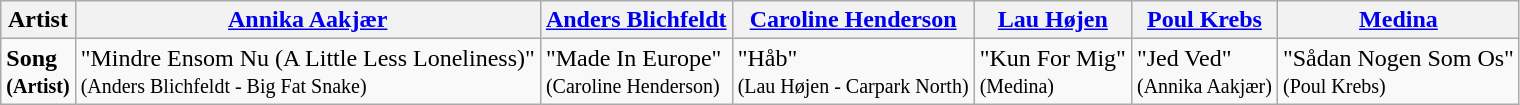<table class="wikitable">
<tr>
<th>Artist</th>
<th><a href='#'>Annika Aakjær</a></th>
<th><a href='#'>Anders Blichfeldt</a></th>
<th><a href='#'>Caroline Henderson</a></th>
<th><a href='#'>Lau Højen</a></th>
<th><a href='#'>Poul Krebs</a></th>
<th><a href='#'>Medina</a></th>
</tr>
<tr>
<td><strong>Song</strong><br><small><strong>(Artist)</strong></small></td>
<td>"Mindre Ensom Nu (A Little Less Loneliness)"<br><small>(Anders Blichfeldt - Big Fat Snake)</small></td>
<td>"Made In Europe"<br><small>(Caroline Henderson)</small></td>
<td>"Håb"<br><small>(Lau Højen - Carpark North)</small></td>
<td>"Kun For Mig"<br><small>(Medina)</small></td>
<td>"Jed Ved"<br><small>(Annika Aakjær)</small></td>
<td>"Sådan Nogen Som Os"<br><small>(Poul Krebs)</small></td>
</tr>
</table>
